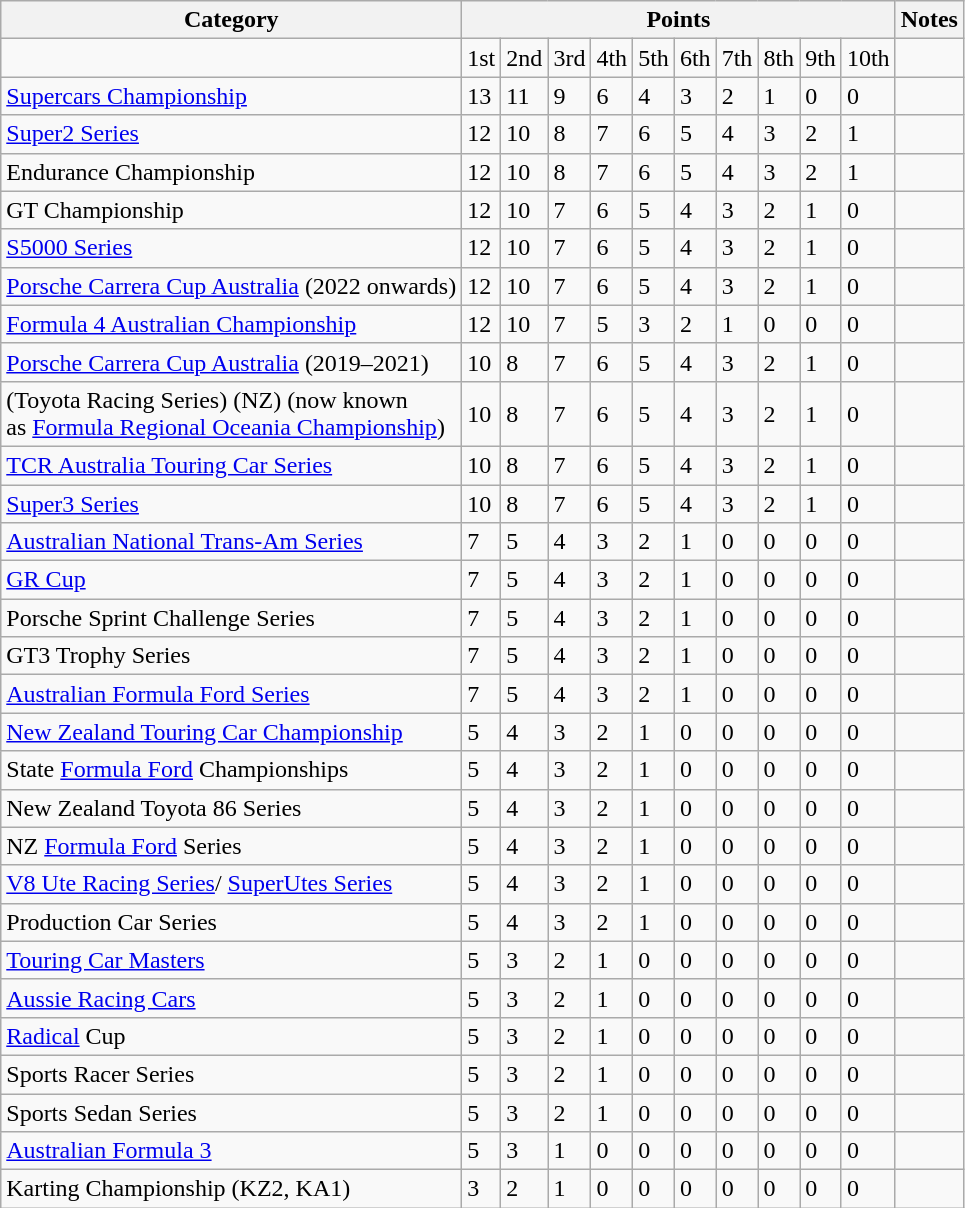<table class="wikitable">
<tr>
<th>Category</th>
<th colspan="10">Points</th>
<th>Notes</th>
</tr>
<tr>
<td></td>
<td>1st</td>
<td>2nd</td>
<td>3rd</td>
<td>4th</td>
<td>5th</td>
<td>6th</td>
<td>7th</td>
<td>8th</td>
<td>9th</td>
<td>10th</td>
<td></td>
</tr>
<tr>
<td><a href='#'>Supercars Championship</a></td>
<td>13</td>
<td>11</td>
<td>9</td>
<td>6</td>
<td>4</td>
<td>3</td>
<td>2</td>
<td>1</td>
<td>0</td>
<td>0</td>
<td></td>
</tr>
<tr>
<td><a href='#'>Super2 Series</a></td>
<td>12</td>
<td>10</td>
<td>8</td>
<td>7</td>
<td>6</td>
<td>5</td>
<td>4</td>
<td>3</td>
<td>2</td>
<td>1</td>
<td></td>
</tr>
<tr>
<td>Endurance Championship</td>
<td>12</td>
<td>10</td>
<td>8</td>
<td>7</td>
<td>6</td>
<td>5</td>
<td>4</td>
<td>3</td>
<td>2</td>
<td>1</td>
<td></td>
</tr>
<tr>
<td>GT Championship</td>
<td>12</td>
<td>10</td>
<td>7</td>
<td>6</td>
<td>5</td>
<td>4</td>
<td>3</td>
<td>2</td>
<td>1</td>
<td>0</td>
<td></td>
</tr>
<tr>
<td><a href='#'>S5000 Series</a></td>
<td>12</td>
<td>10</td>
<td>7</td>
<td>6</td>
<td>5</td>
<td>4</td>
<td>3</td>
<td>2</td>
<td>1</td>
<td>0</td>
<td></td>
</tr>
<tr>
<td><a href='#'>Porsche Carrera Cup Australia</a> (2022 onwards)</td>
<td>12</td>
<td>10</td>
<td>7</td>
<td>6</td>
<td>5</td>
<td>4</td>
<td>3</td>
<td>2</td>
<td>1</td>
<td>0</td>
<td></td>
</tr>
<tr>
<td><a href='#'>Formula 4 Australian Championship</a></td>
<td>12</td>
<td>10</td>
<td>7</td>
<td>5</td>
<td>3</td>
<td>2</td>
<td>1</td>
<td>0</td>
<td>0</td>
<td>0</td>
<td></td>
</tr>
<tr>
<td><a href='#'>Porsche Carrera Cup Australia</a> (2019–2021)</td>
<td>10</td>
<td>8</td>
<td>7</td>
<td>6</td>
<td>5</td>
<td>4</td>
<td>3</td>
<td>2</td>
<td>1</td>
<td>0</td>
<td></td>
</tr>
<tr>
<td>(Toyota Racing Series) (NZ) (now known<br>as <a href='#'>Formula Regional Oceania Championship</a>)</td>
<td>10</td>
<td>8</td>
<td>7</td>
<td>6</td>
<td>5</td>
<td>4</td>
<td>3</td>
<td>2</td>
<td>1</td>
<td>0</td>
<td></td>
</tr>
<tr>
<td><a href='#'>TCR Australia Touring Car Series</a></td>
<td>10</td>
<td>8</td>
<td>7</td>
<td>6</td>
<td>5</td>
<td>4</td>
<td>3</td>
<td>2</td>
<td>1</td>
<td>0</td>
<td></td>
</tr>
<tr>
<td><a href='#'>Super3 Series</a></td>
<td>10</td>
<td>8</td>
<td>7</td>
<td>6</td>
<td>5</td>
<td>4</td>
<td>3</td>
<td>2</td>
<td>1</td>
<td>0</td>
<td></td>
</tr>
<tr>
<td><a href='#'>Australian National Trans-Am Series</a></td>
<td>7</td>
<td>5</td>
<td>4</td>
<td>3</td>
<td>2</td>
<td>1</td>
<td>0</td>
<td>0</td>
<td>0</td>
<td>0</td>
<td></td>
</tr>
<tr>
<td><a href='#'>GR Cup</a></td>
<td>7</td>
<td>5</td>
<td>4</td>
<td>3</td>
<td>2</td>
<td>1</td>
<td>0</td>
<td>0</td>
<td>0</td>
<td>0</td>
<td></td>
</tr>
<tr>
<td>Porsche Sprint Challenge Series</td>
<td>7</td>
<td>5</td>
<td>4</td>
<td>3</td>
<td>2</td>
<td>1</td>
<td>0</td>
<td>0</td>
<td>0</td>
<td>0</td>
<td></td>
</tr>
<tr>
<td>GT3 Trophy Series</td>
<td>7</td>
<td>5</td>
<td>4</td>
<td>3</td>
<td>2</td>
<td>1</td>
<td>0</td>
<td>0</td>
<td>0</td>
<td>0</td>
<td></td>
</tr>
<tr>
<td><a href='#'>Australian Formula Ford Series</a></td>
<td>7</td>
<td>5</td>
<td>4</td>
<td>3</td>
<td>2</td>
<td>1</td>
<td>0</td>
<td>0</td>
<td>0</td>
<td>0</td>
<td></td>
</tr>
<tr>
<td><a href='#'>New Zealand Touring Car Championship</a></td>
<td>5</td>
<td>4</td>
<td>3</td>
<td>2</td>
<td>1</td>
<td>0</td>
<td>0</td>
<td>0</td>
<td>0</td>
<td>0</td>
<td></td>
</tr>
<tr>
<td>State <a href='#'>Formula Ford</a> Championships</td>
<td>5</td>
<td>4</td>
<td>3</td>
<td>2</td>
<td>1</td>
<td>0</td>
<td>0</td>
<td>0</td>
<td>0</td>
<td>0</td>
<td></td>
</tr>
<tr>
<td>New Zealand Toyota 86 Series</td>
<td>5</td>
<td>4</td>
<td>3</td>
<td>2</td>
<td>1</td>
<td>0</td>
<td>0</td>
<td>0</td>
<td>0</td>
<td>0</td>
<td></td>
</tr>
<tr>
<td>NZ <a href='#'>Formula Ford</a> Series</td>
<td>5</td>
<td>4</td>
<td>3</td>
<td>2</td>
<td>1</td>
<td>0</td>
<td>0</td>
<td>0</td>
<td>0</td>
<td>0</td>
<td></td>
</tr>
<tr>
<td><a href='#'>V8 Ute Racing Series</a>/ <a href='#'>SuperUtes Series</a></td>
<td>5</td>
<td>4</td>
<td>3</td>
<td>2</td>
<td>1</td>
<td>0</td>
<td>0</td>
<td>0</td>
<td>0</td>
<td>0</td>
<td></td>
</tr>
<tr>
<td>Production Car Series</td>
<td>5</td>
<td>4</td>
<td>3</td>
<td>2</td>
<td>1</td>
<td>0</td>
<td>0</td>
<td>0</td>
<td>0</td>
<td>0</td>
<td></td>
</tr>
<tr>
<td><a href='#'>Touring Car Masters</a></td>
<td>5</td>
<td>3</td>
<td>2</td>
<td>1</td>
<td>0</td>
<td>0</td>
<td>0</td>
<td>0</td>
<td>0</td>
<td>0</td>
<td></td>
</tr>
<tr>
<td><a href='#'>Aussie Racing Cars</a></td>
<td>5</td>
<td>3</td>
<td>2</td>
<td>1</td>
<td>0</td>
<td>0</td>
<td>0</td>
<td>0</td>
<td>0</td>
<td>0</td>
<td></td>
</tr>
<tr>
<td><a href='#'>Radical</a> Cup</td>
<td>5</td>
<td>3</td>
<td>2</td>
<td>1</td>
<td>0</td>
<td>0</td>
<td>0</td>
<td>0</td>
<td>0</td>
<td>0</td>
<td></td>
</tr>
<tr>
<td>Sports Racer Series</td>
<td>5</td>
<td>3</td>
<td>2</td>
<td>1</td>
<td>0</td>
<td>0</td>
<td>0</td>
<td>0</td>
<td>0</td>
<td>0</td>
<td></td>
</tr>
<tr>
<td>Sports Sedan Series</td>
<td>5</td>
<td>3</td>
<td>2</td>
<td>1</td>
<td>0</td>
<td>0</td>
<td>0</td>
<td>0</td>
<td>0</td>
<td>0</td>
<td></td>
</tr>
<tr>
<td><a href='#'>Australian Formula 3</a></td>
<td>5</td>
<td>3</td>
<td>1</td>
<td>0</td>
<td>0</td>
<td>0</td>
<td>0</td>
<td>0</td>
<td>0</td>
<td>0</td>
<td></td>
</tr>
<tr>
<td>Karting Championship (KZ2, KA1)</td>
<td>3</td>
<td>2</td>
<td>1</td>
<td>0</td>
<td>0</td>
<td>0</td>
<td>0</td>
<td>0</td>
<td>0</td>
<td>0</td>
<td></td>
</tr>
</table>
